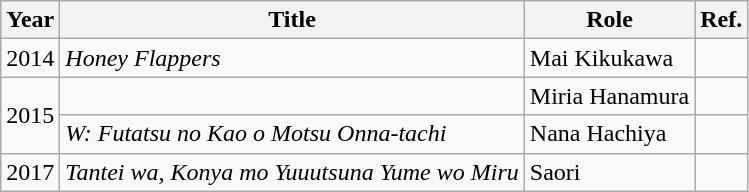<table class="wikitable">
<tr>
<th>Year</th>
<th>Title</th>
<th>Role</th>
<th>Ref.</th>
</tr>
<tr>
<td>2014</td>
<td><em>Honey Flappers</em></td>
<td>Mai Kikukawa</td>
<td></td>
</tr>
<tr>
<td rowspan="2">2015</td>
<td><em></em></td>
<td>Miria Hanamura</td>
<td></td>
</tr>
<tr>
<td><em>W: Futatsu no Kao o Motsu Onna-tachi</em></td>
<td>Nana Hachiya</td>
<td></td>
</tr>
<tr>
<td>2017</td>
<td><em>Tantei wa, Konya mo Yuuutsuna Yume wo Miru</em></td>
<td>Saori</td>
<td></td>
</tr>
</table>
